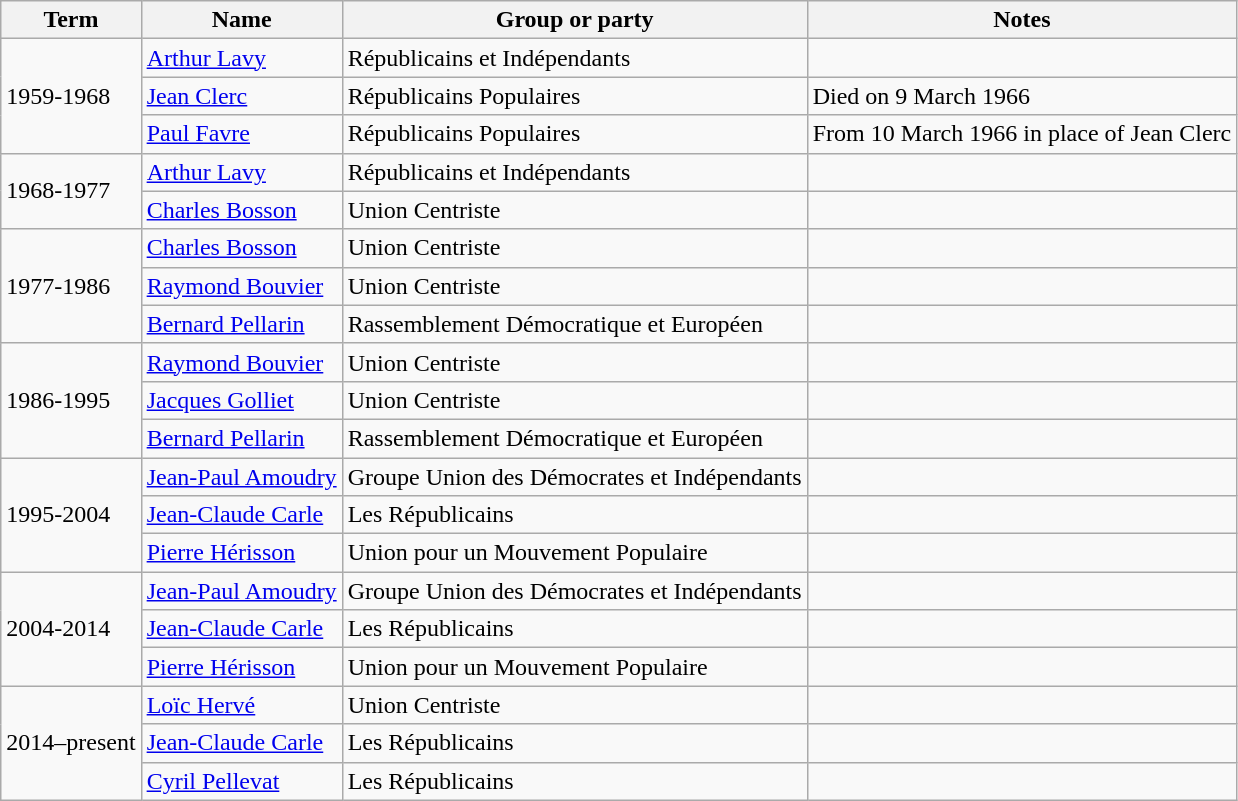<table class="wikitable sortable">
<tr>
<th>Term</th>
<th>Name</th>
<th>Group or party</th>
<th>Notes</th>
</tr>
<tr>
<td rowspan=3>1959-1968</td>
<td><a href='#'>Arthur Lavy</a></td>
<td>Républicains et Indépendants</td>
<td></td>
</tr>
<tr>
<td><a href='#'>Jean Clerc</a></td>
<td>Républicains Populaires</td>
<td>Died on 9 March 1966</td>
</tr>
<tr>
<td><a href='#'>Paul Favre</a></td>
<td>Républicains Populaires</td>
<td>From 10 March 1966 in place of Jean Clerc</td>
</tr>
<tr>
<td rowspan=2>1968-1977</td>
<td><a href='#'>Arthur Lavy</a></td>
<td>Républicains et Indépendants</td>
<td></td>
</tr>
<tr>
<td><a href='#'>Charles Bosson</a></td>
<td>Union Centriste</td>
<td></td>
</tr>
<tr>
<td rowspan=3>1977-1986</td>
<td><a href='#'>Charles Bosson</a></td>
<td>Union Centriste</td>
<td></td>
</tr>
<tr>
<td><a href='#'>Raymond Bouvier</a></td>
<td>Union Centriste</td>
<td></td>
</tr>
<tr>
<td><a href='#'>Bernard Pellarin</a></td>
<td>Rassemblement Démocratique et Européen</td>
<td></td>
</tr>
<tr>
<td rowspan=3>1986-1995</td>
<td><a href='#'>Raymond Bouvier</a></td>
<td>Union Centriste</td>
<td></td>
</tr>
<tr>
<td><a href='#'>Jacques Golliet</a></td>
<td>Union Centriste</td>
<td></td>
</tr>
<tr>
<td><a href='#'>Bernard Pellarin</a></td>
<td>Rassemblement Démocratique et Européen</td>
<td></td>
</tr>
<tr>
<td rowspan=3>1995-2004</td>
<td><a href='#'>Jean-Paul Amoudry</a></td>
<td>Groupe Union des Démocrates et Indépendants</td>
<td></td>
</tr>
<tr>
<td><a href='#'>Jean-Claude Carle</a></td>
<td>Les Républicains</td>
<td></td>
</tr>
<tr>
<td><a href='#'>Pierre Hérisson</a></td>
<td>Union pour un Mouvement Populaire</td>
<td></td>
</tr>
<tr>
<td rowspan=3>2004-2014</td>
<td><a href='#'>Jean-Paul Amoudry</a></td>
<td>Groupe Union des Démocrates et Indépendants</td>
<td></td>
</tr>
<tr>
<td><a href='#'>Jean-Claude Carle</a></td>
<td>Les Républicains</td>
<td></td>
</tr>
<tr>
<td><a href='#'>Pierre Hérisson</a></td>
<td>Union pour un Mouvement Populaire</td>
<td></td>
</tr>
<tr>
<td rowspan=3>2014–present</td>
<td><a href='#'>Loïc Hervé</a></td>
<td>Union Centriste</td>
<td></td>
</tr>
<tr>
<td><a href='#'>Jean-Claude Carle</a></td>
<td>Les Républicains</td>
<td></td>
</tr>
<tr>
<td><a href='#'>Cyril Pellevat</a></td>
<td>Les Républicains</td>
<td></td>
</tr>
</table>
